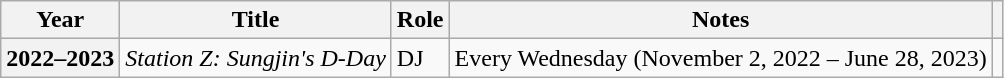<table class="wikitable plainrowheaders sortable">
<tr>
<th scope="col">Year</th>
<th scope="col">Title</th>
<th scope="col">Role</th>
<th scope="col">Notes</th>
<th scope="col" class="unsortable"></th>
</tr>
<tr>
<th scope="row">2022–2023</th>
<td><em>Station Z: Sungjin's D-Day</em></td>
<td>DJ</td>
<td>Every Wednesday (November 2, 2022 – June 28, 2023)</td>
<td></td>
</tr>
</table>
